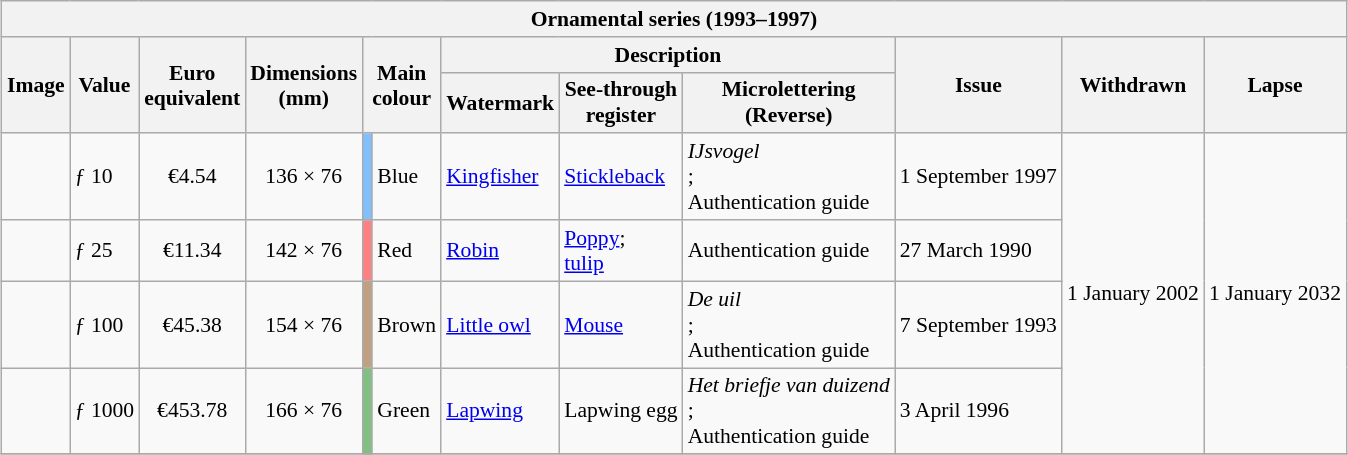<table class="wikitable" style="margin:auto; font-size:90%; border-width:1px;">
<tr>
<th colspan=12>Ornamental series (1993–1997)<br></th>
</tr>
<tr>
<th rowspan=2>Image</th>
<th rowspan=2>Value</th>
<th rowspan=2>Euro<br>equivalent</th>
<th rowspan=2>Dimensions<br>(mm)</th>
<th rowspan=2 colspan=2>Main<br>colour</th>
<th colspan=3>Description</th>
<th rowspan=2>Issue</th>
<th rowspan=2>Withdrawn</th>
<th rowspan=2>Lapse</th>
</tr>
<tr>
<th>Watermark</th>
<th>See-through<br>register</th>
<th>Microlettering<br>(Reverse)</th>
</tr>
<tr>
<td align=center></td>
<td>ƒ 10</td>
<td align=center>€4.54</td>
<td align=center>136 × 76</td>
<td style="background:#80C0FF;"></td>
<td>Blue</td>
<td><a href='#'>Kingfisher</a></td>
<td><a href='#'>Stickleback</a></td>
<td><em>IJsvogel</em><br>;<br>Authentication guide</td>
<td>1 September 1997</td>
<td rowspan=4>1 January 2002</td>
<td rowspan=4>1 January 2032</td>
</tr>
<tr>
<td align=center></td>
<td>ƒ 25</td>
<td align=center>€11.34</td>
<td align=center>142 × 76</td>
<td style="background:#FF8080;"></td>
<td>Red</td>
<td><a href='#'>Robin</a></td>
<td><a href='#'>Poppy</a>;<br><a href='#'>tulip</a></td>
<td>Authentication guide</td>
<td>27 March 1990</td>
</tr>
<tr>
<td align=center></td>
<td>ƒ 100</td>
<td align=center>€45.38</td>
<td align=center>154 × 76</td>
<td style="background:#C0A080;"></td>
<td>Brown</td>
<td><a href='#'>Little owl</a></td>
<td><a href='#'>Mouse</a></td>
<td><em>De uil</em><br>;<br>Authentication guide</td>
<td>7 September 1993</td>
</tr>
<tr>
<td align=center></td>
<td>ƒ 1000</td>
<td align=center>€453.78</td>
<td align=center>166 × 76</td>
<td style="background:#80C080;"></td>
<td>Green</td>
<td><a href='#'>Lapwing</a></td>
<td>Lapwing egg</td>
<td><em>Het briefje van duizend</em><br>;<br>Authentication guide</td>
<td>3 April 1996</td>
</tr>
<tr>
</tr>
</table>
